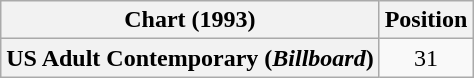<table class="wikitable plainrowheaders" style="text-align:center">
<tr>
<th scope="col">Chart (1993)</th>
<th scope="col">Position</th>
</tr>
<tr>
<th scope="row">US Adult Contemporary (<em>Billboard</em>)</th>
<td>31</td>
</tr>
</table>
